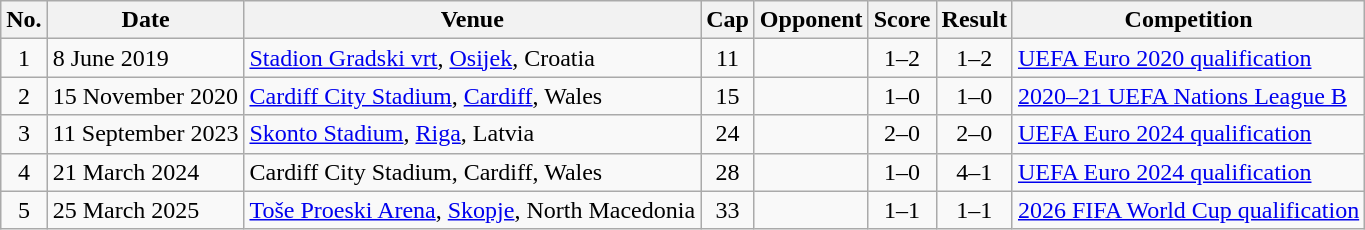<table class="wikitable">
<tr>
<th>No.</th>
<th>Date</th>
<th>Venue</th>
<th>Cap</th>
<th>Opponent</th>
<th>Score</th>
<th>Result</th>
<th>Competition</th>
</tr>
<tr>
<td align=center>1</td>
<td>8 June 2019</td>
<td><a href='#'>Stadion Gradski vrt</a>, <a href='#'>Osijek</a>, Croatia</td>
<td align=center>11</td>
<td></td>
<td align=center>1–2</td>
<td align=center>1–2</td>
<td><a href='#'>UEFA Euro 2020 qualification</a></td>
</tr>
<tr>
<td align=center>2</td>
<td>15 November 2020</td>
<td><a href='#'>Cardiff City Stadium</a>, <a href='#'>Cardiff</a>, Wales</td>
<td align=center>15</td>
<td></td>
<td align=center>1–0</td>
<td align=center>1–0</td>
<td><a href='#'>2020–21 UEFA Nations League B</a></td>
</tr>
<tr>
<td align=center>3</td>
<td>11 September 2023</td>
<td><a href='#'>Skonto Stadium</a>, <a href='#'>Riga</a>, Latvia</td>
<td align=center>24</td>
<td></td>
<td align=center>2–0</td>
<td align=center>2–0</td>
<td><a href='#'>UEFA Euro 2024 qualification</a></td>
</tr>
<tr>
<td align=center>4</td>
<td>21 March 2024</td>
<td>Cardiff City Stadium, Cardiff, Wales</td>
<td align=center>28</td>
<td></td>
<td align=center>1–0</td>
<td align=center>4–1</td>
<td><a href='#'>UEFA Euro 2024 qualification</a></td>
</tr>
<tr>
<td align=center>5</td>
<td>25 March 2025</td>
<td><a href='#'>Toše Proeski Arena</a>, <a href='#'>Skopje</a>, North Macedonia</td>
<td align=center>33</td>
<td></td>
<td align=center>1–1</td>
<td align=center>1–1</td>
<td><a href='#'>2026 FIFA World Cup qualification</a></td>
</tr>
</table>
